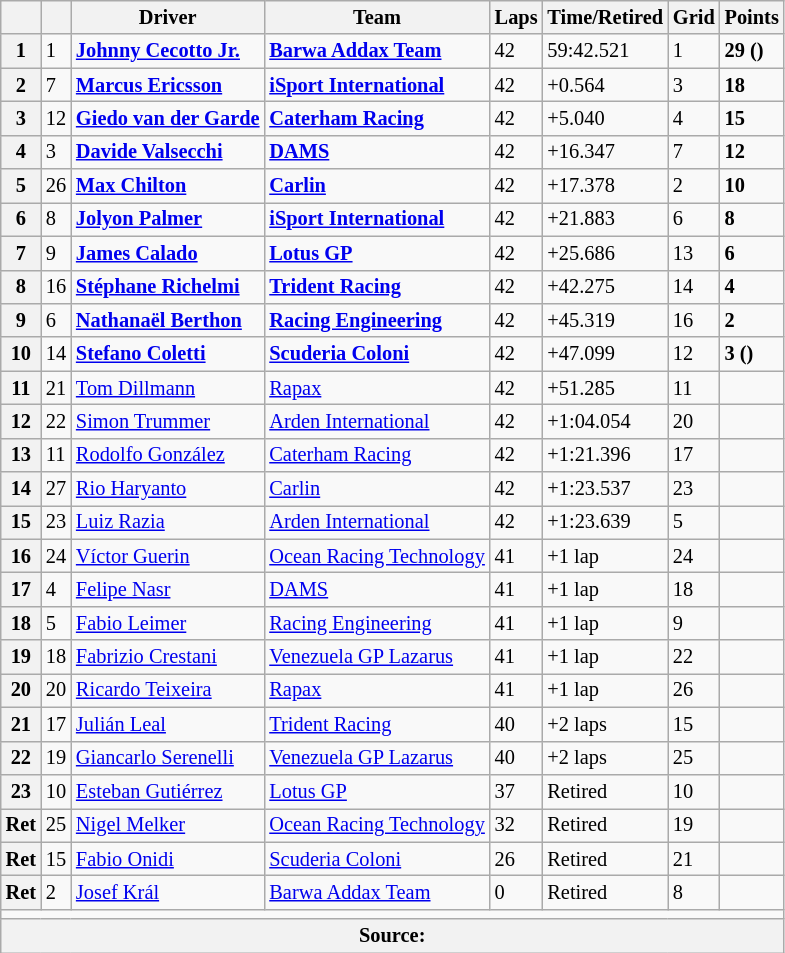<table class="wikitable" style="font-size:85%">
<tr>
<th></th>
<th></th>
<th>Driver</th>
<th>Team</th>
<th>Laps</th>
<th>Time/Retired</th>
<th>Grid</th>
<th>Points</th>
</tr>
<tr>
<th>1</th>
<td>1</td>
<td> <strong><a href='#'>Johnny Cecotto Jr.</a></strong></td>
<td><strong><a href='#'>Barwa Addax Team</a></strong></td>
<td>42</td>
<td>59:42.521</td>
<td>1</td>
<td><strong>29 ()</strong></td>
</tr>
<tr>
<th>2</th>
<td>7</td>
<td> <strong><a href='#'>Marcus Ericsson</a></strong></td>
<td><strong><a href='#'>iSport International</a></strong></td>
<td>42</td>
<td>+0.564</td>
<td>3</td>
<td><strong>18</strong></td>
</tr>
<tr>
<th>3</th>
<td>12</td>
<td> <strong><a href='#'>Giedo van der Garde</a></strong></td>
<td><strong><a href='#'>Caterham Racing</a></strong></td>
<td>42</td>
<td>+5.040</td>
<td>4</td>
<td><strong>15</strong></td>
</tr>
<tr>
<th>4</th>
<td>3</td>
<td> <strong><a href='#'>Davide Valsecchi</a></strong></td>
<td><strong><a href='#'>DAMS</a></strong></td>
<td>42</td>
<td>+16.347</td>
<td>7</td>
<td><strong>12</strong></td>
</tr>
<tr>
<th>5</th>
<td>26</td>
<td> <strong><a href='#'>Max Chilton</a></strong></td>
<td><strong><a href='#'>Carlin</a></strong></td>
<td>42</td>
<td>+17.378</td>
<td>2</td>
<td><strong>10</strong></td>
</tr>
<tr>
<th>6</th>
<td>8</td>
<td> <strong><a href='#'>Jolyon Palmer</a></strong></td>
<td><strong><a href='#'>iSport International</a></strong></td>
<td>42</td>
<td>+21.883</td>
<td>6</td>
<td><strong>8</strong></td>
</tr>
<tr>
<th>7</th>
<td>9</td>
<td> <strong><a href='#'>James Calado</a></strong></td>
<td><strong><a href='#'>Lotus GP</a></strong></td>
<td>42</td>
<td>+25.686</td>
<td>13</td>
<td><strong>6</strong></td>
</tr>
<tr>
<th>8</th>
<td>16</td>
<td> <strong><a href='#'>Stéphane Richelmi</a></strong></td>
<td><strong><a href='#'>Trident Racing</a></strong></td>
<td>42</td>
<td>+42.275</td>
<td>14</td>
<td><strong>4</strong></td>
</tr>
<tr>
<th>9</th>
<td>6</td>
<td> <strong><a href='#'>Nathanaël Berthon</a></strong></td>
<td><strong><a href='#'>Racing Engineering</a></strong></td>
<td>42</td>
<td>+45.319</td>
<td>16</td>
<td><strong>2</strong></td>
</tr>
<tr>
<th>10</th>
<td>14</td>
<td> <strong><a href='#'>Stefano Coletti</a></strong></td>
<td><strong><a href='#'>Scuderia Coloni</a></strong></td>
<td>42</td>
<td>+47.099</td>
<td>12</td>
<td><strong>3 ()</strong></td>
</tr>
<tr>
<th>11</th>
<td>21</td>
<td> <a href='#'>Tom Dillmann</a></td>
<td><a href='#'>Rapax</a></td>
<td>42</td>
<td>+51.285</td>
<td>11</td>
<td></td>
</tr>
<tr>
<th>12</th>
<td>22</td>
<td> <a href='#'>Simon Trummer</a></td>
<td><a href='#'>Arden International</a></td>
<td>42</td>
<td>+1:04.054</td>
<td>20</td>
<td></td>
</tr>
<tr>
<th>13</th>
<td>11</td>
<td> <a href='#'>Rodolfo González</a></td>
<td><a href='#'>Caterham Racing</a></td>
<td>42</td>
<td>+1:21.396</td>
<td>17</td>
<td></td>
</tr>
<tr>
<th>14</th>
<td>27</td>
<td> <a href='#'>Rio Haryanto</a></td>
<td><a href='#'>Carlin</a></td>
<td>42</td>
<td>+1:23.537</td>
<td>23</td>
<td></td>
</tr>
<tr>
<th>15</th>
<td>23</td>
<td> <a href='#'>Luiz Razia</a></td>
<td><a href='#'>Arden International</a></td>
<td>42</td>
<td>+1:23.639</td>
<td>5</td>
<td></td>
</tr>
<tr>
<th>16</th>
<td>24</td>
<td> <a href='#'>Víctor Guerin</a></td>
<td><a href='#'>Ocean Racing Technology</a></td>
<td>41</td>
<td>+1 lap</td>
<td>24</td>
<td></td>
</tr>
<tr>
<th>17</th>
<td>4</td>
<td> <a href='#'>Felipe Nasr</a></td>
<td><a href='#'>DAMS</a></td>
<td>41</td>
<td>+1 lap</td>
<td>18</td>
<td></td>
</tr>
<tr>
<th>18</th>
<td>5</td>
<td> <a href='#'>Fabio Leimer</a></td>
<td><a href='#'>Racing Engineering</a></td>
<td>41</td>
<td>+1 lap</td>
<td>9</td>
<td></td>
</tr>
<tr>
<th>19</th>
<td>18</td>
<td> <a href='#'>Fabrizio Crestani</a></td>
<td><a href='#'>Venezuela GP Lazarus</a></td>
<td>41</td>
<td>+1 lap</td>
<td>22</td>
<td></td>
</tr>
<tr>
<th>20</th>
<td>20</td>
<td> <a href='#'>Ricardo Teixeira</a></td>
<td><a href='#'>Rapax</a></td>
<td>41</td>
<td>+1 lap</td>
<td>26</td>
<td></td>
</tr>
<tr>
<th>21</th>
<td>17</td>
<td> <a href='#'>Julián Leal</a></td>
<td><a href='#'>Trident Racing</a></td>
<td>40</td>
<td>+2 laps</td>
<td>15</td>
<td></td>
</tr>
<tr>
<th>22</th>
<td>19</td>
<td> <a href='#'>Giancarlo Serenelli</a></td>
<td><a href='#'>Venezuela GP Lazarus</a></td>
<td>40</td>
<td>+2 laps</td>
<td>25</td>
<td></td>
</tr>
<tr>
<th>23</th>
<td>10</td>
<td> <a href='#'>Esteban Gutiérrez</a></td>
<td><a href='#'>Lotus GP</a></td>
<td>37</td>
<td>Retired</td>
<td>10</td>
<td></td>
</tr>
<tr>
<th>Ret</th>
<td>25</td>
<td> <a href='#'>Nigel Melker</a></td>
<td><a href='#'>Ocean Racing Technology</a></td>
<td>32</td>
<td>Retired</td>
<td>19</td>
<td></td>
</tr>
<tr>
<th>Ret</th>
<td>15</td>
<td> <a href='#'>Fabio Onidi</a></td>
<td><a href='#'>Scuderia Coloni</a></td>
<td>26</td>
<td>Retired</td>
<td>21</td>
<td></td>
</tr>
<tr>
<th>Ret</th>
<td>2</td>
<td> <a href='#'>Josef Král</a></td>
<td><a href='#'>Barwa Addax Team</a></td>
<td>0</td>
<td>Retired</td>
<td>8</td>
<td></td>
</tr>
<tr>
<td colspan=8></td>
</tr>
<tr>
<th colspan=9>Source:</th>
</tr>
</table>
